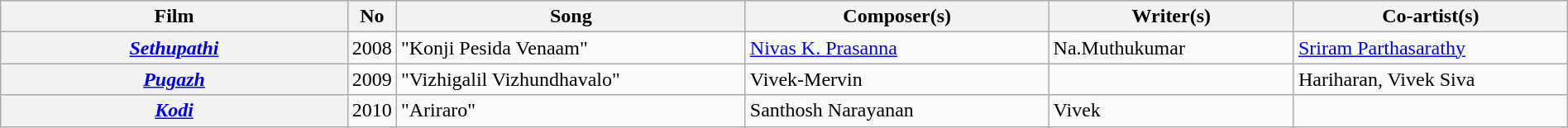<table class="wikitable plainrowheaders" width="100%" textcolor:#000;">
<tr>
<th scope="col" width=23%><strong>Film</strong></th>
<th><strong>No</strong></th>
<th scope="col" width=23%><strong>Song</strong></th>
<th scope="col" width=20%><strong>Composer(s)</strong></th>
<th scope="col" width=16%><strong>Writer(s)</strong></th>
<th scope="col" width=18%><strong>Co-artist(s)</strong></th>
</tr>
<tr>
<th><em><a href='#'>Sethupathi</a></em></th>
<td>2008</td>
<td>"Konji Pesida Venaam"</td>
<td><a href='#'>Nivas K. Prasanna</a></td>
<td>Na.Muthukumar</td>
<td><a href='#'>Sriram Parthasarathy</a></td>
</tr>
<tr>
<th><em><a href='#'>Pugazh</a></em></th>
<td>2009</td>
<td>"Vizhigalil Vizhundhavalo"</td>
<td>Vivek-Mervin</td>
<td></td>
<td>Hariharan, Vivek Siva</td>
</tr>
<tr>
<th><em><a href='#'>Kodi</a></em></th>
<td>2010</td>
<td>"Ariraro"</td>
<td>Santhosh Narayanan</td>
<td>Vivek</td>
<td></td>
</tr>
</table>
